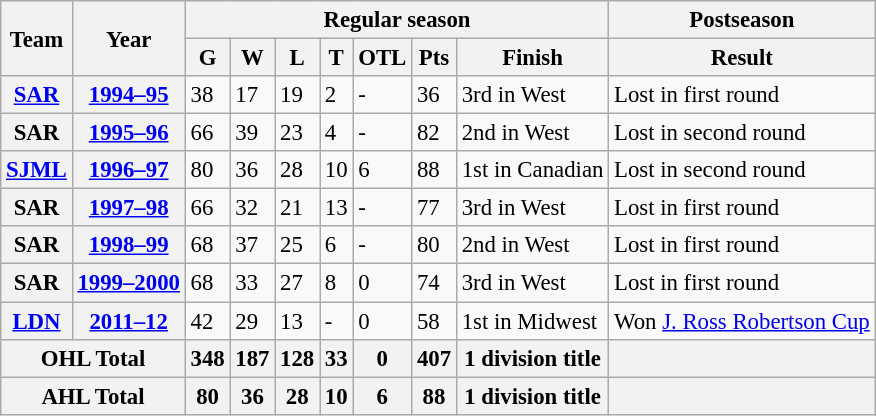<table class="wikitable" style="font-size: 95%; text-align:centre;">
<tr>
<th rowspan="2">Team</th>
<th rowspan="2">Year</th>
<th colspan="7">Regular season</th>
<th>Postseason</th>
</tr>
<tr>
<th>G</th>
<th>W</th>
<th>L</th>
<th>T</th>
<th>OTL</th>
<th>Pts</th>
<th>Finish</th>
<th>Result</th>
</tr>
<tr>
<th><a href='#'>SAR</a></th>
<th><a href='#'>1994–95</a></th>
<td>38</td>
<td>17</td>
<td>19</td>
<td>2</td>
<td>-</td>
<td>36</td>
<td>3rd in West</td>
<td>Lost in first round</td>
</tr>
<tr>
<th>SAR</th>
<th><a href='#'>1995–96</a></th>
<td>66</td>
<td>39</td>
<td>23</td>
<td>4</td>
<td>-</td>
<td>82</td>
<td>2nd in West</td>
<td>Lost in second round</td>
</tr>
<tr>
<th><a href='#'>SJML</a></th>
<th><a href='#'>1996–97</a></th>
<td>80</td>
<td>36</td>
<td>28</td>
<td>10</td>
<td>6</td>
<td>88</td>
<td>1st in Canadian</td>
<td>Lost in second round</td>
</tr>
<tr>
<th>SAR</th>
<th><a href='#'>1997–98</a></th>
<td>66</td>
<td>32</td>
<td>21</td>
<td>13</td>
<td>-</td>
<td>77</td>
<td>3rd in West</td>
<td>Lost in first round</td>
</tr>
<tr>
<th>SAR</th>
<th><a href='#'>1998–99</a></th>
<td>68</td>
<td>37</td>
<td>25</td>
<td>6</td>
<td>-</td>
<td>80</td>
<td>2nd in West</td>
<td>Lost in first round</td>
</tr>
<tr>
<th>SAR</th>
<th><a href='#'>1999–2000</a></th>
<td>68</td>
<td>33</td>
<td>27</td>
<td>8</td>
<td>0</td>
<td>74</td>
<td>3rd in West</td>
<td>Lost in first round</td>
</tr>
<tr>
<th><a href='#'>LDN</a></th>
<th><a href='#'>2011–12</a></th>
<td>42</td>
<td>29</td>
<td>13</td>
<td>-</td>
<td>0</td>
<td>58</td>
<td>1st in Midwest</td>
<td>Won <a href='#'>J. Ross Robertson Cup</a></td>
</tr>
<tr>
<th colspan="2">OHL Total</th>
<th>348</th>
<th>187</th>
<th>128</th>
<th>33</th>
<th>0</th>
<th>407</th>
<th>1 division title</th>
<th></th>
</tr>
<tr>
<th colspan="2">AHL Total</th>
<th>80</th>
<th>36</th>
<th>28</th>
<th>10</th>
<th>6</th>
<th>88</th>
<th>1 division title</th>
<th></th>
</tr>
</table>
